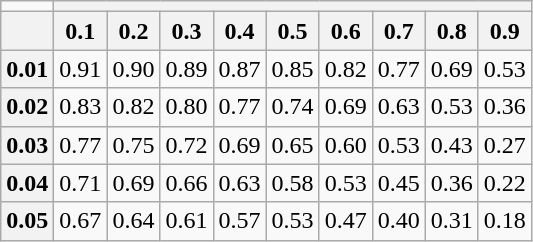<table class="wikitable">
<tr>
<td></td>
<th colspan="9"></th>
</tr>
<tr>
<th></th>
<th>0.1</th>
<th>0.2</th>
<th>0.3</th>
<th>0.4</th>
<th>0.5</th>
<th>0.6</th>
<th>0.7</th>
<th>0.8</th>
<th>0.9</th>
</tr>
<tr>
<th>0.01</th>
<td>0.91</td>
<td>0.90</td>
<td>0.89</td>
<td>0.87</td>
<td>0.85</td>
<td>0.82</td>
<td>0.77</td>
<td>0.69</td>
<td>0.53</td>
</tr>
<tr>
<th>0.02</th>
<td>0.83</td>
<td>0.82</td>
<td>0.80</td>
<td>0.77</td>
<td>0.74</td>
<td>0.69</td>
<td>0.63</td>
<td>0.53</td>
<td>0.36</td>
</tr>
<tr>
<th>0.03</th>
<td>0.77</td>
<td>0.75</td>
<td>0.72</td>
<td>0.69</td>
<td>0.65</td>
<td>0.60</td>
<td>0.53</td>
<td>0.43</td>
<td>0.27</td>
</tr>
<tr>
<th>0.04</th>
<td>0.71</td>
<td>0.69</td>
<td>0.66</td>
<td>0.63</td>
<td>0.58</td>
<td>0.53</td>
<td>0.45</td>
<td>0.36</td>
<td>0.22</td>
</tr>
<tr>
<th>0.05</th>
<td>0.67</td>
<td>0.64</td>
<td>0.61</td>
<td>0.57</td>
<td>0.53</td>
<td>0.47</td>
<td>0.40</td>
<td>0.31</td>
<td>0.18</td>
</tr>
</table>
